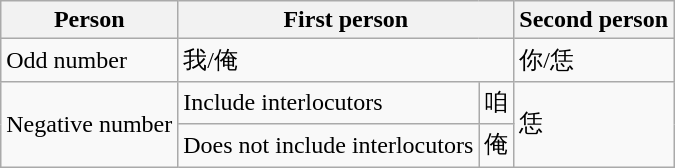<table class="wikitable">
<tr>
<th>Person</th>
<th colspan="2">First person</th>
<th>Second person</th>
</tr>
<tr>
<td>Odd number</td>
<td colspan="2">我/俺</td>
<td>你/恁</td>
</tr>
<tr>
<td rowspan="2">Negative number</td>
<td>Include interlocutors</td>
<td>咱</td>
<td rowspan="2">恁</td>
</tr>
<tr>
<td>Does not include interlocutors</td>
<td>俺</td>
</tr>
</table>
